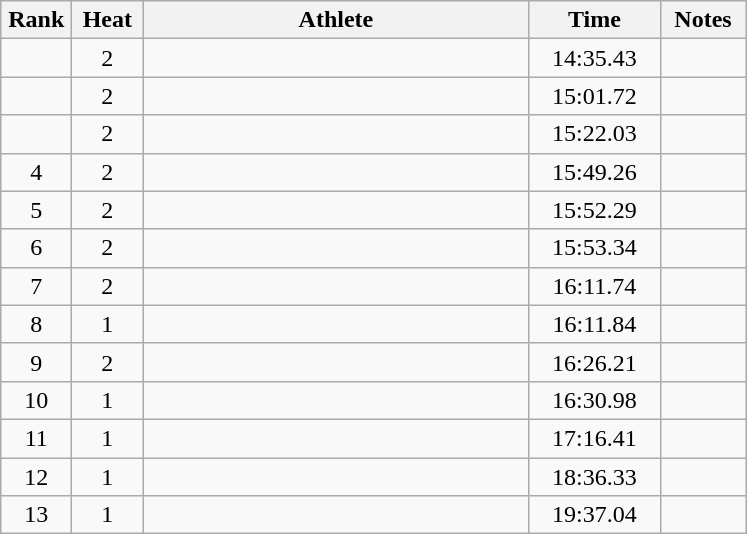<table class="wikitable" style="text-align:center">
<tr>
<th width=40>Rank</th>
<th width=40>Heat</th>
<th width=250>Athlete</th>
<th width=80>Time</th>
<th width=50>Notes</th>
</tr>
<tr>
<td></td>
<td>2</td>
<td align=left></td>
<td>14:35.43</td>
<td></td>
</tr>
<tr>
<td></td>
<td>2</td>
<td align=left></td>
<td>15:01.72</td>
<td></td>
</tr>
<tr>
<td></td>
<td>2</td>
<td align=left></td>
<td>15:22.03</td>
<td></td>
</tr>
<tr>
<td>4</td>
<td>2</td>
<td align=left></td>
<td>15:49.26</td>
<td></td>
</tr>
<tr>
<td>5</td>
<td>2</td>
<td align=left></td>
<td>15:52.29</td>
<td></td>
</tr>
<tr>
<td>6</td>
<td>2</td>
<td align=left></td>
<td>15:53.34</td>
<td></td>
</tr>
<tr>
<td>7</td>
<td>2</td>
<td align=left></td>
<td>16:11.74</td>
<td></td>
</tr>
<tr>
<td>8</td>
<td>1</td>
<td align=left></td>
<td>16:11.84</td>
<td></td>
</tr>
<tr>
<td>9</td>
<td>2</td>
<td align=left></td>
<td>16:26.21</td>
<td></td>
</tr>
<tr>
<td>10</td>
<td>1</td>
<td align=left></td>
<td>16:30.98</td>
<td></td>
</tr>
<tr>
<td>11</td>
<td>1</td>
<td align=left></td>
<td>17:16.41</td>
<td></td>
</tr>
<tr>
<td>12</td>
<td>1</td>
<td align=left></td>
<td>18:36.33</td>
<td></td>
</tr>
<tr>
<td>13</td>
<td>1</td>
<td align=left></td>
<td>19:37.04</td>
<td></td>
</tr>
</table>
